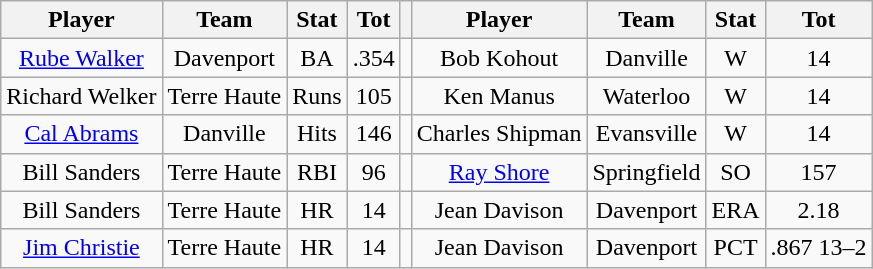<table class="wikitable" style="text-align:center">
<tr>
<th>Player</th>
<th>Team</th>
<th>Stat</th>
<th>Tot</th>
<th></th>
<th>Player</th>
<th>Team</th>
<th>Stat</th>
<th>Tot</th>
</tr>
<tr>
<td><a href='#'>Rube Walker</a></td>
<td>Davenport</td>
<td>BA</td>
<td>.354</td>
<td></td>
<td>Bob Kohout</td>
<td>Danville</td>
<td>W</td>
<td>14</td>
</tr>
<tr>
<td>Richard Welker</td>
<td>Terre Haute</td>
<td>Runs</td>
<td>105</td>
<td></td>
<td>Ken Manus</td>
<td>Waterloo</td>
<td>W</td>
<td>14</td>
</tr>
<tr>
<td><a href='#'>Cal Abrams</a></td>
<td>Danville</td>
<td>Hits</td>
<td>146</td>
<td></td>
<td>Charles Shipman</td>
<td>Evansville</td>
<td>W</td>
<td>14</td>
</tr>
<tr>
<td>Bill Sanders</td>
<td>Terre Haute</td>
<td>RBI</td>
<td>96</td>
<td></td>
<td><a href='#'>Ray Shore</a></td>
<td>Springfield</td>
<td>SO</td>
<td>157</td>
</tr>
<tr>
<td>Bill Sanders</td>
<td>Terre Haute</td>
<td>HR</td>
<td>14</td>
<td></td>
<td>Jean Davison</td>
<td>Davenport</td>
<td>ERA</td>
<td>2.18</td>
</tr>
<tr>
<td><a href='#'>Jim Christie</a></td>
<td>Terre Haute</td>
<td>HR</td>
<td>14</td>
<td></td>
<td>Jean Davison</td>
<td>Davenport</td>
<td>PCT</td>
<td>.867 13–2</td>
</tr>
</table>
